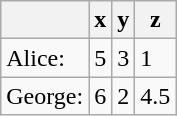<table class="wikitable">
<tr>
<th></th>
<th>x</th>
<th>y</th>
<th>z</th>
</tr>
<tr>
<td>Alice:</td>
<td>5</td>
<td>3</td>
<td>1</td>
</tr>
<tr>
<td>George:</td>
<td>6</td>
<td>2</td>
<td>4.5</td>
</tr>
</table>
